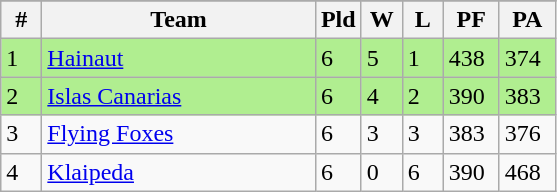<table class=wikitable>
<tr align=center>
</tr>
<tr>
<th width=20>#</th>
<th width=175>Team</th>
<th width=20>Pld</th>
<th width=20>W</th>
<th width=20>L</th>
<th width=30>PF</th>
<th width=30>PA</th>
</tr>
<tr bgcolor=B0EE90>
<td>1</td>
<td align="left"> <a href='#'>Hainaut</a></td>
<td>6</td>
<td>5</td>
<td>1</td>
<td>438</td>
<td>374</td>
</tr>
<tr bgcolor=B0EE90>
<td>2</td>
<td align="left"> <a href='#'>Islas Canarias</a></td>
<td>6</td>
<td>4</td>
<td>2</td>
<td>390</td>
<td>383</td>
</tr>
<tr>
<td>3</td>
<td align="left"> <a href='#'>Flying Foxes</a></td>
<td>6</td>
<td>3</td>
<td>3</td>
<td>383</td>
<td>376</td>
</tr>
<tr>
<td>4</td>
<td align="left"> <a href='#'>Klaipeda</a></td>
<td>6</td>
<td>0</td>
<td>6</td>
<td>390</td>
<td>468</td>
</tr>
</table>
